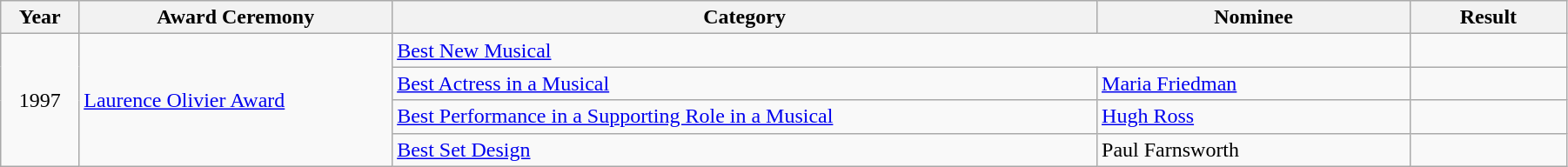<table class="wikitable" width="95%">
<tr>
<th width="5%">Year</th>
<th width="20%">Award Ceremony</th>
<th width="45%">Category</th>
<th width="20%">Nominee</th>
<th width="10%">Result</th>
</tr>
<tr>
<td rowspan="4" align="center">1997</td>
<td rowspan="4"><a href='#'>Laurence Olivier Award</a></td>
<td colspan="2"><a href='#'>Best New Musical</a></td>
<td></td>
</tr>
<tr>
<td><a href='#'>Best Actress in a Musical</a></td>
<td><a href='#'>Maria Friedman</a></td>
<td></td>
</tr>
<tr>
<td><a href='#'>Best Performance in a Supporting Role in a Musical</a></td>
<td><a href='#'>Hugh Ross</a></td>
<td></td>
</tr>
<tr>
<td><a href='#'>Best Set Design</a></td>
<td>Paul Farnsworth</td>
<td></td>
</tr>
</table>
